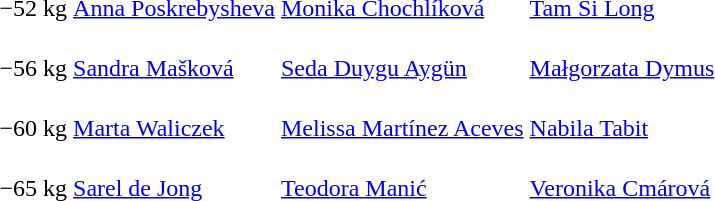<table>
<tr>
<td><br>−52 kg<br></td>
<td><br><a href='#'>Anna Poskrebysheva</a></td>
<td><br><a href='#'>Monika Chochlíková</a></td>
<td><br><a href='#'>Tam Si Long</a></td>
</tr>
<tr>
<td><br>−56 kg<br></td>
<td><br><a href='#'>Sandra Mašková</a></td>
<td><br><a href='#'>Seda Duygu Aygün</a></td>
<td><br><a href='#'>Małgorzata Dymus</a></td>
</tr>
<tr>
<td><br>−60 kg<br></td>
<td><br><a href='#'>Marta Waliczek</a></td>
<td><br><a href='#'>Melissa Martínez Aceves</a></td>
<td><br><a href='#'>Nabila Tabit</a></td>
</tr>
<tr>
<td><br>−65 kg<br></td>
<td><br><a href='#'>Sarel de Jong</a></td>
<td><br><a href='#'>Teodora Manić</a></td>
<td><br><a href='#'>Veronika Cmárová</a></td>
</tr>
</table>
